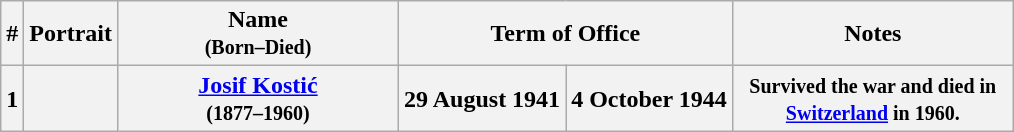<table class="wikitable" style="text-align:center">
<tr ->
<th>#</th>
<th>Portrait</th>
<th width=180>Name<br><small>(Born–Died)</small></th>
<th colspan=2>Term of Office</th>
<th width=180>Notes</th>
</tr>
<tr ->
<th>1</th>
<th></th>
<th><a href='#'>Josif Kostić</a><br><small>(1877–1960)</small></th>
<th>29 August 1941</th>
<th>4 October 1944</th>
<th><small>Survived the war and died in <a href='#'>Switzerland</a> in 1960.</small></th>
</tr>
</table>
